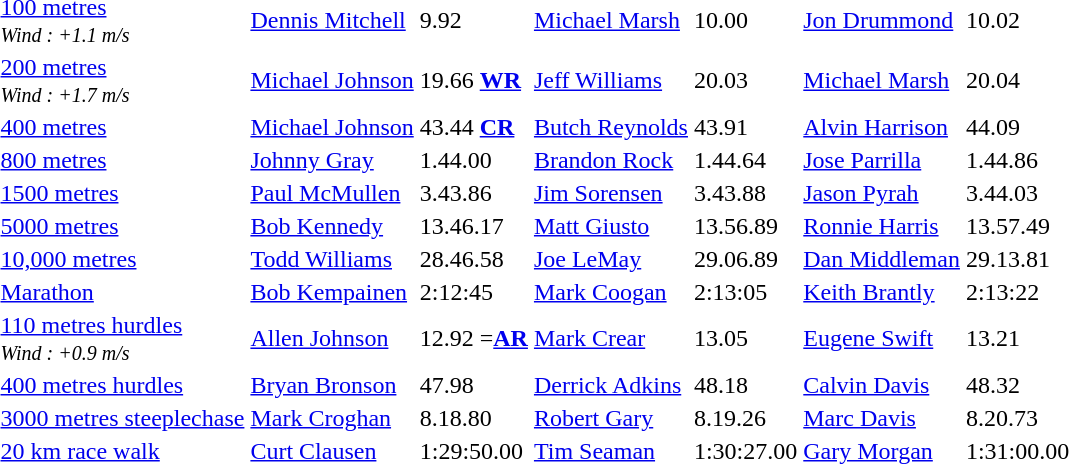<table>
<tr>
<td><a href='#'>100 metres</a><br><small><em>Wind : +1.1 m/s</em></small></td>
<td><a href='#'>Dennis Mitchell</a></td>
<td>9.92</td>
<td><a href='#'>Michael Marsh</a></td>
<td>10.00</td>
<td><a href='#'>Jon Drummond</a></td>
<td>10.02</td>
</tr>
<tr>
<td><a href='#'>200 metres</a><br><small><em>Wind : +1.7 m/s</em></small></td>
<td><a href='#'>Michael Johnson</a></td>
<td>19.66 <strong><a href='#'>WR</a></strong></td>
<td><a href='#'>Jeff Williams</a></td>
<td>20.03</td>
<td><a href='#'>Michael Marsh</a></td>
<td>20.04</td>
</tr>
<tr>
<td><a href='#'>400 metres</a></td>
<td><a href='#'>Michael Johnson</a></td>
<td>43.44  <strong><a href='#'>CR</a></strong></td>
<td><a href='#'>Butch Reynolds</a></td>
<td>43.91</td>
<td><a href='#'>Alvin Harrison</a></td>
<td>44.09</td>
</tr>
<tr>
<td><a href='#'>800 metres</a></td>
<td><a href='#'>Johnny Gray</a></td>
<td>1.44.00</td>
<td><a href='#'>Brandon Rock</a></td>
<td>1.44.64</td>
<td><a href='#'>Jose Parrilla</a></td>
<td>1.44.86</td>
</tr>
<tr>
<td><a href='#'>1500 metres</a></td>
<td><a href='#'>Paul McMullen</a></td>
<td>3.43.86</td>
<td><a href='#'>Jim Sorensen</a></td>
<td>3.43.88</td>
<td><a href='#'>Jason Pyrah</a></td>
<td>3.44.03</td>
</tr>
<tr>
<td><a href='#'>5000 metres</a></td>
<td><a href='#'>Bob Kennedy</a></td>
<td>13.46.17</td>
<td><a href='#'>Matt Giusto</a></td>
<td>13.56.89</td>
<td><a href='#'>Ronnie Harris</a></td>
<td>13.57.49</td>
</tr>
<tr>
<td><a href='#'>10,000 metres</a></td>
<td><a href='#'>Todd Williams</a></td>
<td>28.46.58</td>
<td><a href='#'>Joe LeMay</a></td>
<td>29.06.89</td>
<td><a href='#'>Dan Middleman</a></td>
<td>29.13.81</td>
</tr>
<tr>
<td><a href='#'>Marathon</a></td>
<td><a href='#'>Bob Kempainen</a></td>
<td>2:12:45</td>
<td><a href='#'>Mark Coogan</a></td>
<td>2:13:05</td>
<td><a href='#'>Keith Brantly</a></td>
<td>2:13:22</td>
</tr>
<tr>
<td><a href='#'>110 metres hurdles</a><br><small><em>Wind : +0.9 m/s</em></small></td>
<td><a href='#'>Allen Johnson</a></td>
<td>12.92	=<strong><a href='#'>AR</a></strong></td>
<td><a href='#'>Mark Crear</a></td>
<td>13.05</td>
<td><a href='#'>Eugene Swift</a></td>
<td>13.21</td>
</tr>
<tr>
<td><a href='#'>400 metres hurdles</a></td>
<td><a href='#'>Bryan Bronson</a></td>
<td>47.98</td>
<td><a href='#'>Derrick Adkins</a></td>
<td>48.18</td>
<td><a href='#'>Calvin Davis</a></td>
<td>48.32</td>
</tr>
<tr>
<td><a href='#'>3000 metres steeplechase</a></td>
<td><a href='#'>Mark Croghan</a></td>
<td>8.18.80</td>
<td><a href='#'>Robert Gary</a></td>
<td>8.19.26</td>
<td><a href='#'>Marc Davis</a></td>
<td>8.20.73</td>
</tr>
<tr>
<td><a href='#'>20 km race walk</a></td>
<td><a href='#'>Curt Clausen</a></td>
<td>1:29:50.00</td>
<td><a href='#'>Tim Seaman</a></td>
<td>1:30:27.00</td>
<td><a href='#'>Gary Morgan</a></td>
<td>1:31:00.00</td>
</tr>
</table>
